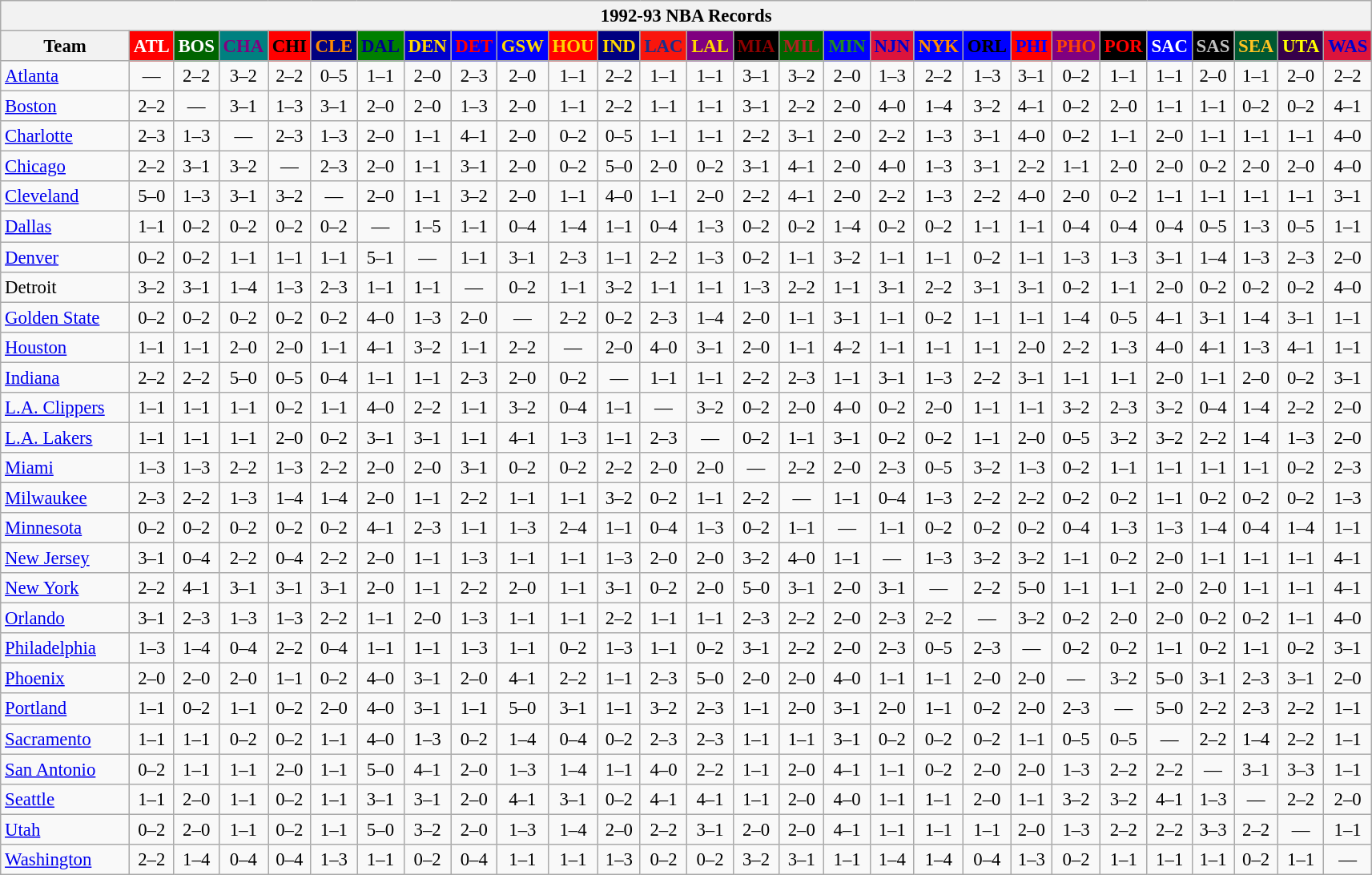<table class="wikitable" style="font-size:95%; text-align:center;">
<tr>
<th colspan=28>1992-93 NBA Records</th>
</tr>
<tr>
<th width=100>Team</th>
<th style="background:#FF0000;color:#FFFFFF;width=35">ATL</th>
<th style="background:#006400;color:#FFFFFF;width=35">BOS</th>
<th style="background:#008080;color:#800080;width=35">CHA</th>
<th style="background:#FF0000;color:#000000;width=35">CHI</th>
<th style="background:#000080;color:#FF8C00;width=35">CLE</th>
<th style="background:#008000;color:#00008B;width=35">DAL</th>
<th style="background:#0000CD;color:#FFD700;width=35">DEN</th>
<th style="background:#0000FF;color:#FF0000;width=35">DET</th>
<th style="background:#0000FF;color:#FFD700;width=35">GSW</th>
<th style="background:#FF0000;color:#FFD700;width=35">HOU</th>
<th style="background:#000080;color:#FFD700;width=35">IND</th>
<th style="background:#F9160D;color:#1A2E8B;width=35">LAC</th>
<th style="background:#800080;color:#FFD700;width=35">LAL</th>
<th style="background:#000000;color:#8B0000;width=35">MIA</th>
<th style="background:#006400;color:#B22222;width=35">MIL</th>
<th style="background:#0000FF;color:#228B22;width=35">MIN</th>
<th style="background:#DC143C;color:#0000CD;width=35">NJN</th>
<th style="background:#0000FF;color:#FF8C00;width=35">NYK</th>
<th style="background:#0000FF;color:#000000;width=35">ORL</th>
<th style="background:#FF0000;color:#0000FF;width=35">PHI</th>
<th style="background:#800080;color:#FF4500;width=35">PHO</th>
<th style="background:#000000;color:#FF0000;width=35">POR</th>
<th style="background:#0000FF;color:#FFFFFF;width=35">SAC</th>
<th style="background:#000000;color:#C0C0C0;width=35">SAS</th>
<th style="background:#005831;color:#FFC322;width=35">SEA</th>
<th style="background:#36004A;color:#FFFF00;width=35">UTA</th>
<th style="background:#DC143C;color:#0000CD;width=35">WAS</th>
</tr>
<tr>
<td style="text-align:left;"><a href='#'>Atlanta</a></td>
<td>—</td>
<td>2–2</td>
<td>3–2</td>
<td>2–2</td>
<td>0–5</td>
<td>1–1</td>
<td>2–0</td>
<td>2–3</td>
<td>2–0</td>
<td>1–1</td>
<td>2–2</td>
<td>1–1</td>
<td>1–1</td>
<td>3–1</td>
<td>3–2</td>
<td>2–0</td>
<td>1–3</td>
<td>2–2</td>
<td>1–3</td>
<td>3–1</td>
<td>0–2</td>
<td>1–1</td>
<td>1–1</td>
<td>2–0</td>
<td>1–1</td>
<td>2–0</td>
<td>2–2</td>
</tr>
<tr>
<td style="text-align:left;"><a href='#'>Boston</a></td>
<td>2–2</td>
<td>—</td>
<td>3–1</td>
<td>1–3</td>
<td>3–1</td>
<td>2–0</td>
<td>2–0</td>
<td>1–3</td>
<td>2–0</td>
<td>1–1</td>
<td>2–2</td>
<td>1–1</td>
<td>1–1</td>
<td>3–1</td>
<td>2–2</td>
<td>2–0</td>
<td>4–0</td>
<td>1–4</td>
<td>3–2</td>
<td>4–1</td>
<td>0–2</td>
<td>2–0</td>
<td>1–1</td>
<td>1–1</td>
<td>0–2</td>
<td>0–2</td>
<td>4–1</td>
</tr>
<tr>
<td style="text-align:left;"><a href='#'>Charlotte</a></td>
<td>2–3</td>
<td>1–3</td>
<td>—</td>
<td>2–3</td>
<td>1–3</td>
<td>2–0</td>
<td>1–1</td>
<td>4–1</td>
<td>2–0</td>
<td>0–2</td>
<td>0–5</td>
<td>1–1</td>
<td>1–1</td>
<td>2–2</td>
<td>3–1</td>
<td>2–0</td>
<td>2–2</td>
<td>1–3</td>
<td>3–1</td>
<td>4–0</td>
<td>0–2</td>
<td>1–1</td>
<td>2–0</td>
<td>1–1</td>
<td>1–1</td>
<td>1–1</td>
<td>4–0</td>
</tr>
<tr>
<td style="text-align:left;"><a href='#'>Chicago</a></td>
<td>2–2</td>
<td>3–1</td>
<td>3–2</td>
<td>—</td>
<td>2–3</td>
<td>2–0</td>
<td>1–1</td>
<td>3–1</td>
<td>2–0</td>
<td>0–2</td>
<td>5–0</td>
<td>2–0</td>
<td>0–2</td>
<td>3–1</td>
<td>4–1</td>
<td>2–0</td>
<td>4–0</td>
<td>1–3</td>
<td>3–1</td>
<td>2–2</td>
<td>1–1</td>
<td>2–0</td>
<td>2–0</td>
<td>0–2</td>
<td>2–0</td>
<td>2–0</td>
<td>4–0</td>
</tr>
<tr>
<td style="text-align:left;"><a href='#'>Cleveland</a></td>
<td>5–0</td>
<td>1–3</td>
<td>3–1</td>
<td>3–2</td>
<td>—</td>
<td>2–0</td>
<td>1–1</td>
<td>3–2</td>
<td>2–0</td>
<td>1–1</td>
<td>4–0</td>
<td>1–1</td>
<td>2–0</td>
<td>2–2</td>
<td>4–1</td>
<td>2–0</td>
<td>2–2</td>
<td>1–3</td>
<td>2–2</td>
<td>4–0</td>
<td>2–0</td>
<td>0–2</td>
<td>1–1</td>
<td>1–1</td>
<td>1–1</td>
<td>1–1</td>
<td>3–1</td>
</tr>
<tr>
<td style="text-align:left;"><a href='#'>Dallas</a></td>
<td>1–1</td>
<td>0–2</td>
<td>0–2</td>
<td>0–2</td>
<td>0–2</td>
<td>—</td>
<td>1–5</td>
<td>1–1</td>
<td>0–4</td>
<td>1–4</td>
<td>1–1</td>
<td>0–4</td>
<td>1–3</td>
<td>0–2</td>
<td>0–2</td>
<td>1–4</td>
<td>0–2</td>
<td>0–2</td>
<td>1–1</td>
<td>1–1</td>
<td>0–4</td>
<td>0–4</td>
<td>0–4</td>
<td>0–5</td>
<td>1–3</td>
<td>0–5</td>
<td>1–1</td>
</tr>
<tr>
<td style="text-align:left;"><a href='#'>Denver</a></td>
<td>0–2</td>
<td>0–2</td>
<td>1–1</td>
<td>1–1</td>
<td>1–1</td>
<td>5–1</td>
<td>—</td>
<td>1–1</td>
<td>3–1</td>
<td>2–3</td>
<td>1–1</td>
<td>2–2</td>
<td>1–3</td>
<td>0–2</td>
<td>1–1</td>
<td>3–2</td>
<td>1–1</td>
<td>1–1</td>
<td>0–2</td>
<td>1–1</td>
<td>1–3</td>
<td>1–3</td>
<td>3–1</td>
<td>1–4</td>
<td>1–3</td>
<td>2–3</td>
<td>2–0</td>
</tr>
<tr>
<td style="text-align:left;">Detroit</td>
<td>3–2</td>
<td>3–1</td>
<td>1–4</td>
<td>1–3</td>
<td>2–3</td>
<td>1–1</td>
<td>1–1</td>
<td>—</td>
<td>0–2</td>
<td>1–1</td>
<td>3–2</td>
<td>1–1</td>
<td>1–1</td>
<td>1–3</td>
<td>2–2</td>
<td>1–1</td>
<td>3–1</td>
<td>2–2</td>
<td>3–1</td>
<td>3–1</td>
<td>0–2</td>
<td>1–1</td>
<td>2–0</td>
<td>0–2</td>
<td>0–2</td>
<td>0–2</td>
<td>4–0</td>
</tr>
<tr>
<td style="text-align:left;"><a href='#'>Golden State</a></td>
<td>0–2</td>
<td>0–2</td>
<td>0–2</td>
<td>0–2</td>
<td>0–2</td>
<td>4–0</td>
<td>1–3</td>
<td>2–0</td>
<td>—</td>
<td>2–2</td>
<td>0–2</td>
<td>2–3</td>
<td>1–4</td>
<td>2–0</td>
<td>1–1</td>
<td>3–1</td>
<td>1–1</td>
<td>0–2</td>
<td>1–1</td>
<td>1–1</td>
<td>1–4</td>
<td>0–5</td>
<td>4–1</td>
<td>3–1</td>
<td>1–4</td>
<td>3–1</td>
<td>1–1</td>
</tr>
<tr>
<td style="text-align:left;"><a href='#'>Houston</a></td>
<td>1–1</td>
<td>1–1</td>
<td>2–0</td>
<td>2–0</td>
<td>1–1</td>
<td>4–1</td>
<td>3–2</td>
<td>1–1</td>
<td>2–2</td>
<td>—</td>
<td>2–0</td>
<td>4–0</td>
<td>3–1</td>
<td>2–0</td>
<td>1–1</td>
<td>4–2</td>
<td>1–1</td>
<td>1–1</td>
<td>1–1</td>
<td>2–0</td>
<td>2–2</td>
<td>1–3</td>
<td>4–0</td>
<td>4–1</td>
<td>1–3</td>
<td>4–1</td>
<td>1–1</td>
</tr>
<tr>
<td style="text-align:left;"><a href='#'>Indiana</a></td>
<td>2–2</td>
<td>2–2</td>
<td>5–0</td>
<td>0–5</td>
<td>0–4</td>
<td>1–1</td>
<td>1–1</td>
<td>2–3</td>
<td>2–0</td>
<td>0–2</td>
<td>—</td>
<td>1–1</td>
<td>1–1</td>
<td>2–2</td>
<td>2–3</td>
<td>1–1</td>
<td>3–1</td>
<td>1–3</td>
<td>2–2</td>
<td>3–1</td>
<td>1–1</td>
<td>1–1</td>
<td>2–0</td>
<td>1–1</td>
<td>2–0</td>
<td>0–2</td>
<td>3–1</td>
</tr>
<tr>
<td style="text-align:left;"><a href='#'>L.A. Clippers</a></td>
<td>1–1</td>
<td>1–1</td>
<td>1–1</td>
<td>0–2</td>
<td>1–1</td>
<td>4–0</td>
<td>2–2</td>
<td>1–1</td>
<td>3–2</td>
<td>0–4</td>
<td>1–1</td>
<td>—</td>
<td>3–2</td>
<td>0–2</td>
<td>2–0</td>
<td>4–0</td>
<td>0–2</td>
<td>2–0</td>
<td>1–1</td>
<td>1–1</td>
<td>3–2</td>
<td>2–3</td>
<td>3–2</td>
<td>0–4</td>
<td>1–4</td>
<td>2–2</td>
<td>2–0</td>
</tr>
<tr>
<td style="text-align:left;"><a href='#'>L.A. Lakers</a></td>
<td>1–1</td>
<td>1–1</td>
<td>1–1</td>
<td>2–0</td>
<td>0–2</td>
<td>3–1</td>
<td>3–1</td>
<td>1–1</td>
<td>4–1</td>
<td>1–3</td>
<td>1–1</td>
<td>2–3</td>
<td>—</td>
<td>0–2</td>
<td>1–1</td>
<td>3–1</td>
<td>0–2</td>
<td>0–2</td>
<td>1–1</td>
<td>2–0</td>
<td>0–5</td>
<td>3–2</td>
<td>3–2</td>
<td>2–2</td>
<td>1–4</td>
<td>1–3</td>
<td>2–0</td>
</tr>
<tr>
<td style="text-align:left;"><a href='#'>Miami</a></td>
<td>1–3</td>
<td>1–3</td>
<td>2–2</td>
<td>1–3</td>
<td>2–2</td>
<td>2–0</td>
<td>2–0</td>
<td>3–1</td>
<td>0–2</td>
<td>0–2</td>
<td>2–2</td>
<td>2–0</td>
<td>2–0</td>
<td>—</td>
<td>2–2</td>
<td>2–0</td>
<td>2–3</td>
<td>0–5</td>
<td>3–2</td>
<td>1–3</td>
<td>0–2</td>
<td>1–1</td>
<td>1–1</td>
<td>1–1</td>
<td>1–1</td>
<td>0–2</td>
<td>2–3</td>
</tr>
<tr>
<td style="text-align:left;"><a href='#'>Milwaukee</a></td>
<td>2–3</td>
<td>2–2</td>
<td>1–3</td>
<td>1–4</td>
<td>1–4</td>
<td>2–0</td>
<td>1–1</td>
<td>2–2</td>
<td>1–1</td>
<td>1–1</td>
<td>3–2</td>
<td>0–2</td>
<td>1–1</td>
<td>2–2</td>
<td>—</td>
<td>1–1</td>
<td>0–4</td>
<td>1–3</td>
<td>2–2</td>
<td>2–2</td>
<td>0–2</td>
<td>0–2</td>
<td>1–1</td>
<td>0–2</td>
<td>0–2</td>
<td>0–2</td>
<td>1–3</td>
</tr>
<tr>
<td style="text-align:left;"><a href='#'>Minnesota</a></td>
<td>0–2</td>
<td>0–2</td>
<td>0–2</td>
<td>0–2</td>
<td>0–2</td>
<td>4–1</td>
<td>2–3</td>
<td>1–1</td>
<td>1–3</td>
<td>2–4</td>
<td>1–1</td>
<td>0–4</td>
<td>1–3</td>
<td>0–2</td>
<td>1–1</td>
<td>—</td>
<td>1–1</td>
<td>0–2</td>
<td>0–2</td>
<td>0–2</td>
<td>0–4</td>
<td>1–3</td>
<td>1–3</td>
<td>1–4</td>
<td>0–4</td>
<td>1–4</td>
<td>1–1</td>
</tr>
<tr>
<td style="text-align:left;"><a href='#'>New Jersey</a></td>
<td>3–1</td>
<td>0–4</td>
<td>2–2</td>
<td>0–4</td>
<td>2–2</td>
<td>2–0</td>
<td>1–1</td>
<td>1–3</td>
<td>1–1</td>
<td>1–1</td>
<td>1–3</td>
<td>2–0</td>
<td>2–0</td>
<td>3–2</td>
<td>4–0</td>
<td>1–1</td>
<td>—</td>
<td>1–3</td>
<td>3–2</td>
<td>3–2</td>
<td>1–1</td>
<td>0–2</td>
<td>2–0</td>
<td>1–1</td>
<td>1–1</td>
<td>1–1</td>
<td>4–1</td>
</tr>
<tr>
<td style="text-align:left;"><a href='#'>New York</a></td>
<td>2–2</td>
<td>4–1</td>
<td>3–1</td>
<td>3–1</td>
<td>3–1</td>
<td>2–0</td>
<td>1–1</td>
<td>2–2</td>
<td>2–0</td>
<td>1–1</td>
<td>3–1</td>
<td>0–2</td>
<td>2–0</td>
<td>5–0</td>
<td>3–1</td>
<td>2–0</td>
<td>3–1</td>
<td>—</td>
<td>2–2</td>
<td>5–0</td>
<td>1–1</td>
<td>1–1</td>
<td>2–0</td>
<td>2–0</td>
<td>1–1</td>
<td>1–1</td>
<td>4–1</td>
</tr>
<tr>
<td style="text-align:left;"><a href='#'>Orlando</a></td>
<td>3–1</td>
<td>2–3</td>
<td>1–3</td>
<td>1–3</td>
<td>2–2</td>
<td>1–1</td>
<td>2–0</td>
<td>1–3</td>
<td>1–1</td>
<td>1–1</td>
<td>2–2</td>
<td>1–1</td>
<td>1–1</td>
<td>2–3</td>
<td>2–2</td>
<td>2–0</td>
<td>2–3</td>
<td>2–2</td>
<td>—</td>
<td>3–2</td>
<td>0–2</td>
<td>2–0</td>
<td>2–0</td>
<td>0–2</td>
<td>0–2</td>
<td>1–1</td>
<td>4–0</td>
</tr>
<tr>
<td style="text-align:left;"><a href='#'>Philadelphia</a></td>
<td>1–3</td>
<td>1–4</td>
<td>0–4</td>
<td>2–2</td>
<td>0–4</td>
<td>1–1</td>
<td>1–1</td>
<td>1–3</td>
<td>1–1</td>
<td>0–2</td>
<td>1–3</td>
<td>1–1</td>
<td>0–2</td>
<td>3–1</td>
<td>2–2</td>
<td>2–0</td>
<td>2–3</td>
<td>0–5</td>
<td>2–3</td>
<td>—</td>
<td>0–2</td>
<td>0–2</td>
<td>1–1</td>
<td>0–2</td>
<td>1–1</td>
<td>0–2</td>
<td>3–1</td>
</tr>
<tr>
<td style="text-align:left;"><a href='#'>Phoenix</a></td>
<td>2–0</td>
<td>2–0</td>
<td>2–0</td>
<td>1–1</td>
<td>0–2</td>
<td>4–0</td>
<td>3–1</td>
<td>2–0</td>
<td>4–1</td>
<td>2–2</td>
<td>1–1</td>
<td>2–3</td>
<td>5–0</td>
<td>2–0</td>
<td>2–0</td>
<td>4–0</td>
<td>1–1</td>
<td>1–1</td>
<td>2–0</td>
<td>2–0</td>
<td>—</td>
<td>3–2</td>
<td>5–0</td>
<td>3–1</td>
<td>2–3</td>
<td>3–1</td>
<td>2–0</td>
</tr>
<tr>
<td style="text-align:left;"><a href='#'>Portland</a></td>
<td>1–1</td>
<td>0–2</td>
<td>1–1</td>
<td>0–2</td>
<td>2–0</td>
<td>4–0</td>
<td>3–1</td>
<td>1–1</td>
<td>5–0</td>
<td>3–1</td>
<td>1–1</td>
<td>3–2</td>
<td>2–3</td>
<td>1–1</td>
<td>2–0</td>
<td>3–1</td>
<td>2–0</td>
<td>1–1</td>
<td>0–2</td>
<td>2–0</td>
<td>2–3</td>
<td>—</td>
<td>5–0</td>
<td>2–2</td>
<td>2–3</td>
<td>2–2</td>
<td>1–1</td>
</tr>
<tr>
<td style="text-align:left;"><a href='#'>Sacramento</a></td>
<td>1–1</td>
<td>1–1</td>
<td>0–2</td>
<td>0–2</td>
<td>1–1</td>
<td>4–0</td>
<td>1–3</td>
<td>0–2</td>
<td>1–4</td>
<td>0–4</td>
<td>0–2</td>
<td>2–3</td>
<td>2–3</td>
<td>1–1</td>
<td>1–1</td>
<td>3–1</td>
<td>0–2</td>
<td>0–2</td>
<td>0–2</td>
<td>1–1</td>
<td>0–5</td>
<td>0–5</td>
<td>—</td>
<td>2–2</td>
<td>1–4</td>
<td>2–2</td>
<td>1–1</td>
</tr>
<tr>
<td style="text-align:left;"><a href='#'>San Antonio</a></td>
<td>0–2</td>
<td>1–1</td>
<td>1–1</td>
<td>2–0</td>
<td>1–1</td>
<td>5–0</td>
<td>4–1</td>
<td>2–0</td>
<td>1–3</td>
<td>1–4</td>
<td>1–1</td>
<td>4–0</td>
<td>2–2</td>
<td>1–1</td>
<td>2–0</td>
<td>4–1</td>
<td>1–1</td>
<td>0–2</td>
<td>2–0</td>
<td>2–0</td>
<td>1–3</td>
<td>2–2</td>
<td>2–2</td>
<td>—</td>
<td>3–1</td>
<td>3–3</td>
<td>1–1</td>
</tr>
<tr>
<td style="text-align:left;"><a href='#'>Seattle</a></td>
<td>1–1</td>
<td>2–0</td>
<td>1–1</td>
<td>0–2</td>
<td>1–1</td>
<td>3–1</td>
<td>3–1</td>
<td>2–0</td>
<td>4–1</td>
<td>3–1</td>
<td>0–2</td>
<td>4–1</td>
<td>4–1</td>
<td>1–1</td>
<td>2–0</td>
<td>4–0</td>
<td>1–1</td>
<td>1–1</td>
<td>2–0</td>
<td>1–1</td>
<td>3–2</td>
<td>3–2</td>
<td>4–1</td>
<td>1–3</td>
<td>—</td>
<td>2–2</td>
<td>2–0</td>
</tr>
<tr>
<td style="text-align:left;"><a href='#'>Utah</a></td>
<td>0–2</td>
<td>2–0</td>
<td>1–1</td>
<td>0–2</td>
<td>1–1</td>
<td>5–0</td>
<td>3–2</td>
<td>2–0</td>
<td>1–3</td>
<td>1–4</td>
<td>2–0</td>
<td>2–2</td>
<td>3–1</td>
<td>2–0</td>
<td>2–0</td>
<td>4–1</td>
<td>1–1</td>
<td>1–1</td>
<td>1–1</td>
<td>2–0</td>
<td>1–3</td>
<td>2–2</td>
<td>2–2</td>
<td>3–3</td>
<td>2–2</td>
<td>—</td>
<td>1–1</td>
</tr>
<tr>
<td style="text-align:left;"><a href='#'>Washington</a></td>
<td>2–2</td>
<td>1–4</td>
<td>0–4</td>
<td>0–4</td>
<td>1–3</td>
<td>1–1</td>
<td>0–2</td>
<td>0–4</td>
<td>1–1</td>
<td>1–1</td>
<td>1–3</td>
<td>0–2</td>
<td>0–2</td>
<td>3–2</td>
<td>3–1</td>
<td>1–1</td>
<td>1–4</td>
<td>1–4</td>
<td>0–4</td>
<td>1–3</td>
<td>0–2</td>
<td>1–1</td>
<td>1–1</td>
<td>1–1</td>
<td>0–2</td>
<td>1–1</td>
<td>—</td>
</tr>
</table>
